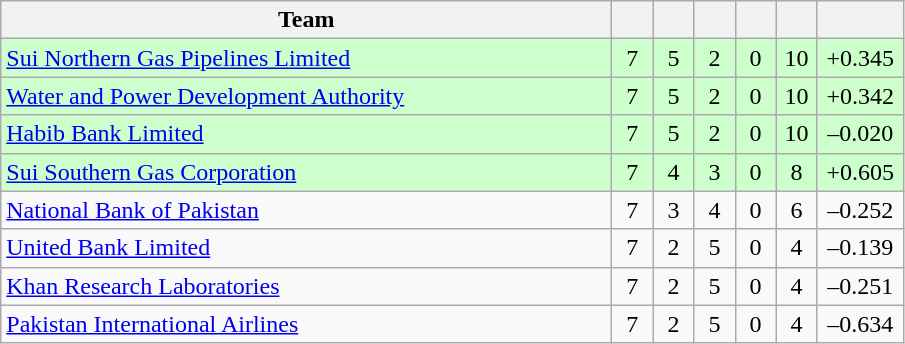<table class="wikitable" style="text-align:center">
<tr>
<th style="width:400px">Team</th>
<th width="20"></th>
<th width="20"></th>
<th width="20"></th>
<th width="20"></th>
<th width="20"></th>
<th width="50"></th>
</tr>
<tr style="background:#cfc">
<td style="text-align:left;"><a href='#'>Sui Northern Gas Pipelines Limited</a></td>
<td>7</td>
<td>5</td>
<td>2</td>
<td>0</td>
<td>10</td>
<td>+0.345</td>
</tr>
<tr style="background:#cfc">
<td style="text-align:left;"><a href='#'>Water and Power Development Authority</a></td>
<td>7</td>
<td>5</td>
<td>2</td>
<td>0</td>
<td>10</td>
<td>+0.342</td>
</tr>
<tr style="background:#cfc">
<td style="text-align:left;"><a href='#'>Habib Bank Limited</a></td>
<td>7</td>
<td>5</td>
<td>2</td>
<td>0</td>
<td>10</td>
<td>–0.020</td>
</tr>
<tr style="background:#cfc">
<td style="text-align:left;"><a href='#'>Sui Southern Gas Corporation</a></td>
<td>7</td>
<td>4</td>
<td>3</td>
<td>0</td>
<td>8</td>
<td>+0.605</td>
</tr>
<tr>
<td style="text-align:left;"><a href='#'>National Bank of Pakistan</a></td>
<td>7</td>
<td>3</td>
<td>4</td>
<td>0</td>
<td>6</td>
<td>–0.252</td>
</tr>
<tr>
<td style="text-align:left;"><a href='#'>United Bank Limited</a></td>
<td>7</td>
<td>2</td>
<td>5</td>
<td>0</td>
<td>4</td>
<td>–0.139</td>
</tr>
<tr>
<td style="text-align:left;"><a href='#'>Khan Research Laboratories</a></td>
<td>7</td>
<td>2</td>
<td>5</td>
<td>0</td>
<td>4</td>
<td>–0.251</td>
</tr>
<tr>
<td style="text-align:left;"><a href='#'>Pakistan International Airlines</a></td>
<td>7</td>
<td>2</td>
<td>5</td>
<td>0</td>
<td>4</td>
<td>–0.634</td>
</tr>
</table>
